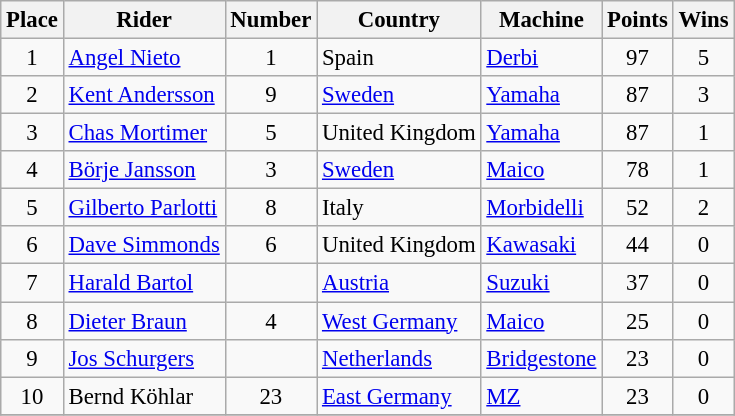<table class="wikitable" style="font-size: 95%;">
<tr>
<th>Place</th>
<th>Rider</th>
<th>Number</th>
<th>Country</th>
<th>Machine</th>
<th>Points</th>
<th>Wins</th>
</tr>
<tr>
<td align=center>1</td>
<td> <a href='#'>Angel Nieto</a></td>
<td align=center>1</td>
<td>Spain</td>
<td><a href='#'>Derbi</a></td>
<td align=center>97</td>
<td align=center>5</td>
</tr>
<tr>
<td align=center>2</td>
<td> <a href='#'>Kent Andersson</a></td>
<td align=center>9</td>
<td><a href='#'>Sweden</a></td>
<td><a href='#'>Yamaha</a></td>
<td align=center>87</td>
<td align=center>3</td>
</tr>
<tr>
<td align=center>3</td>
<td> <a href='#'>Chas Mortimer</a></td>
<td align=center>5</td>
<td>United Kingdom</td>
<td><a href='#'>Yamaha</a></td>
<td align=center>87</td>
<td align=center>1</td>
</tr>
<tr>
<td align=center>4</td>
<td> <a href='#'>Börje Jansson</a></td>
<td align=center>3</td>
<td><a href='#'>Sweden</a></td>
<td><a href='#'>Maico</a></td>
<td align=center>78</td>
<td align=center>1</td>
</tr>
<tr>
<td align=center>5</td>
<td> <a href='#'>Gilberto Parlotti</a></td>
<td align=center>8</td>
<td>Italy</td>
<td><a href='#'>Morbidelli</a></td>
<td align=center>52</td>
<td align=center>2</td>
</tr>
<tr>
<td align=center>6</td>
<td> <a href='#'>Dave Simmonds</a></td>
<td align=center>6</td>
<td>United Kingdom</td>
<td><a href='#'>Kawasaki</a></td>
<td align=center>44</td>
<td align=center>0</td>
</tr>
<tr>
<td align=center>7</td>
<td> <a href='#'>Harald Bartol</a></td>
<td></td>
<td><a href='#'>Austria</a></td>
<td><a href='#'>Suzuki</a></td>
<td align=center>37</td>
<td align=center>0</td>
</tr>
<tr>
<td align=center>8</td>
<td> <a href='#'>Dieter Braun</a></td>
<td align=center>4</td>
<td><a href='#'>West Germany</a></td>
<td><a href='#'>Maico</a></td>
<td align=center>25</td>
<td align=center>0</td>
</tr>
<tr>
<td align=center>9</td>
<td> <a href='#'>Jos Schurgers</a></td>
<td></td>
<td><a href='#'>Netherlands</a></td>
<td><a href='#'>Bridgestone</a></td>
<td align=center>23</td>
<td align=center>0</td>
</tr>
<tr>
<td align=center>10</td>
<td> Bernd Köhlar</td>
<td align=center>23</td>
<td><a href='#'>East Germany</a></td>
<td><a href='#'>MZ</a></td>
<td align=center>23</td>
<td align=center>0</td>
</tr>
<tr>
</tr>
</table>
